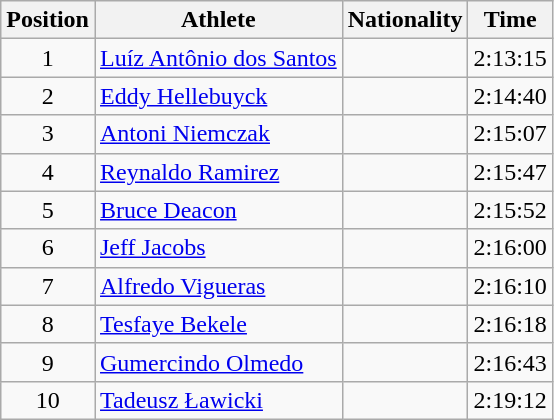<table class="wikitable sortable">
<tr>
<th>Position</th>
<th>Athlete</th>
<th>Nationality</th>
<th>Time</th>
</tr>
<tr>
<td style="text-align:center">1</td>
<td><a href='#'>Luíz Antônio dos Santos</a></td>
<td></td>
<td>2:13:15</td>
</tr>
<tr>
<td style="text-align:center">2</td>
<td><a href='#'>Eddy Hellebuyck</a></td>
<td></td>
<td>2:14:40</td>
</tr>
<tr>
<td style="text-align:center">3</td>
<td><a href='#'>Antoni Niemczak</a></td>
<td></td>
<td>2:15:07</td>
</tr>
<tr>
<td style="text-align:center">4</td>
<td><a href='#'>Reynaldo Ramirez</a></td>
<td></td>
<td>2:15:47</td>
</tr>
<tr>
<td style="text-align:center">5</td>
<td><a href='#'>Bruce Deacon</a></td>
<td></td>
<td>2:15:52</td>
</tr>
<tr>
<td style="text-align:center">6</td>
<td><a href='#'>Jeff Jacobs</a></td>
<td></td>
<td>2:16:00</td>
</tr>
<tr>
<td style="text-align:center">7</td>
<td><a href='#'>Alfredo Vigueras</a></td>
<td></td>
<td>2:16:10</td>
</tr>
<tr>
<td style="text-align:center">8</td>
<td><a href='#'>Tesfaye Bekele</a></td>
<td></td>
<td>2:16:18</td>
</tr>
<tr>
<td style="text-align:center">9</td>
<td><a href='#'>Gumercindo Olmedo</a></td>
<td></td>
<td>2:16:43</td>
</tr>
<tr>
<td style="text-align:center">10</td>
<td><a href='#'>Tadeusz Ławicki</a></td>
<td></td>
<td>2:19:12</td>
</tr>
</table>
